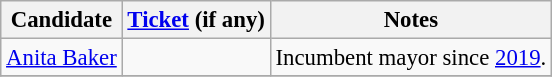<table class="wikitable" style="font-size: 95%">
<tr>
<th>Candidate</th>
<th><a href='#'>Ticket</a> (if any)</th>
<th>Notes</th>
</tr>
<tr>
<td><a href='#'>Anita Baker</a></td>
<td></td>
<td>Incumbent mayor since <a href='#'>2019</a>.</td>
</tr>
<tr>
</tr>
</table>
